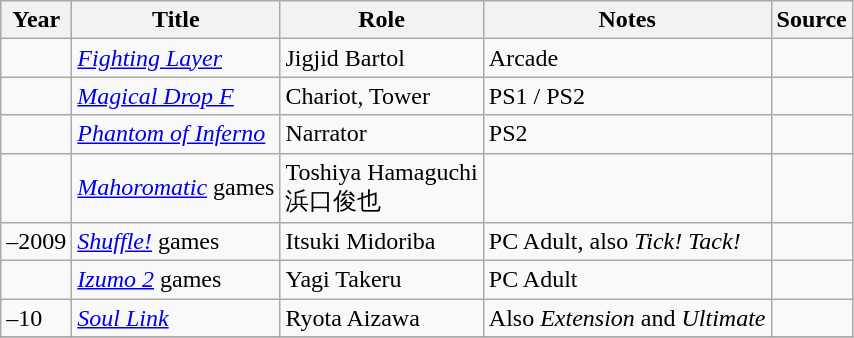<table class="wikitable sortable plainrowheaders">
<tr>
<th>Year</th>
<th>Title</th>
<th>Role</th>
<th class="unsortable">Notes</th>
<th class="unsortable">Source</th>
</tr>
<tr>
<td></td>
<td><em><a href='#'>Fighting Layer</a></em></td>
<td>Jigjid Bartol</td>
<td>Arcade</td>
<td></td>
</tr>
<tr>
<td></td>
<td><em><a href='#'>Magical Drop F</a></em></td>
<td>Chariot, Tower</td>
<td>PS1 / PS2</td>
<td></td>
</tr>
<tr>
<td></td>
<td><em><a href='#'>Phantom of Inferno</a></em></td>
<td>Narrator</td>
<td>PS2</td>
<td></td>
</tr>
<tr>
<td></td>
<td><em><a href='#'>Mahoromatic</a></em> games</td>
<td>Toshiya Hamaguchi<br>浜口俊也</td>
<td></td>
<td></td>
</tr>
<tr>
<td>–2009</td>
<td><em><a href='#'>Shuffle!</a></em> games</td>
<td>Itsuki Midoriba</td>
<td>PC Adult, also <em>Tick! Tack!</em></td>
<td></td>
</tr>
<tr>
<td></td>
<td><em><a href='#'>Izumo 2</a></em> games</td>
<td>Yagi Takeru</td>
<td>PC Adult</td>
<td></td>
</tr>
<tr>
<td>–10</td>
<td><em><a href='#'>Soul Link</a></em></td>
<td>Ryota Aizawa</td>
<td>Also <em>Extension</em> and <em>Ultimate</em></td>
<td></td>
</tr>
<tr>
</tr>
</table>
